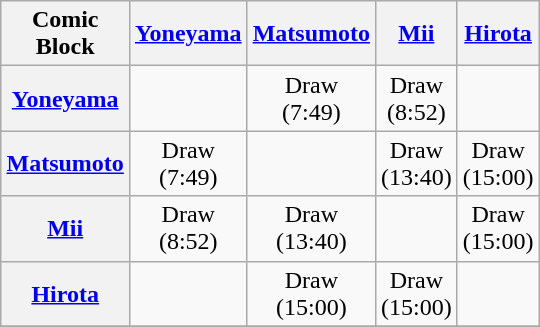<table class="wikitable" style="text-align:center; margin: 1em auto 1em auto;" width="25%">
<tr>
<th>Comic Block</th>
<th><a href='#'>Yoneyama</a></th>
<th><a href='#'>Matsumoto</a></th>
<th><a href='#'>Mii</a></th>
<th><a href='#'>Hirota</a></th>
</tr>
<tr>
<th><a href='#'>Yoneyama</a></th>
<td></td>
<td>Draw<br>(7:49)</td>
<td>Draw<br>(8:52)</td>
<td></td>
</tr>
<tr>
<th><a href='#'>Matsumoto</a></th>
<td>Draw<br>(7:49)</td>
<td></td>
<td>Draw<br>(13:40)</td>
<td>Draw<br>(15:00)</td>
</tr>
<tr>
<th><a href='#'>Mii</a></th>
<td>Draw<br>(8:52)</td>
<td>Draw<br>(13:40)</td>
<td></td>
<td>Draw<br>(15:00)</td>
</tr>
<tr>
<th><a href='#'>Hirota</a></th>
<td></td>
<td>Draw<br>(15:00)</td>
<td>Draw<br>(15:00)</td>
<td></td>
</tr>
<tr>
</tr>
</table>
